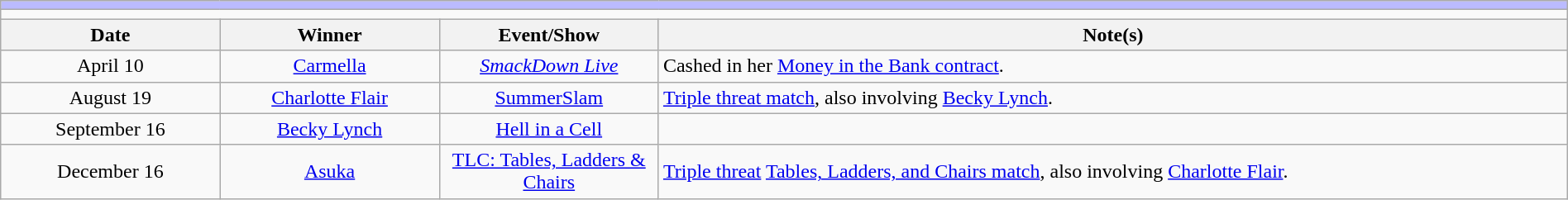<table class="wikitable" style="text-align:center; width:100%;">
<tr style="background:#BBF;">
<td colspan="5"></td>
</tr>
<tr>
<td colspan="5"><strong></strong></td>
</tr>
<tr>
<th width=14%>Date</th>
<th width=14%>Winner</th>
<th width=14%>Event/Show</th>
<th width=58%>Note(s)</th>
</tr>
<tr>
<td>April 10</td>
<td><a href='#'>Carmella</a></td>
<td><em><a href='#'>SmackDown Live</a></em></td>
<td align=left>Cashed in her <a href='#'>Money in the Bank contract</a>.</td>
</tr>
<tr>
<td>August 19</td>
<td><a href='#'>Charlotte Flair</a></td>
<td><a href='#'>SummerSlam</a></td>
<td align=left><a href='#'>Triple threat match</a>, also involving <a href='#'>Becky Lynch</a>.</td>
</tr>
<tr>
<td>September 16</td>
<td><a href='#'>Becky Lynch</a></td>
<td><a href='#'>Hell in a Cell</a></td>
<td align=left></td>
</tr>
<tr>
<td>December 16</td>
<td><a href='#'>Asuka</a></td>
<td><a href='#'>TLC: Tables, Ladders & Chairs</a></td>
<td align=left><a href='#'>Triple threat</a> <a href='#'>Tables, Ladders, and Chairs match</a>, also involving <a href='#'>Charlotte Flair</a>.</td>
</tr>
</table>
